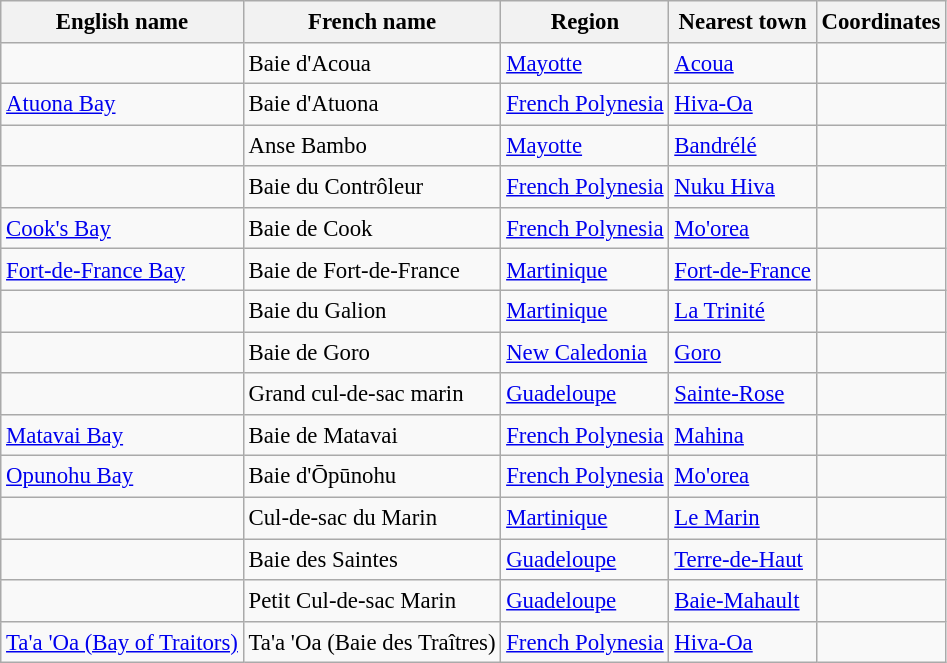<table class="wikitable sortable" style="font-size:95%;padding:0.30em;line-height:1.35em;">
<tr>
<th>English name</th>
<th>French name</th>
<th>Region</th>
<th>Nearest town</th>
<th>Coordinates</th>
</tr>
<tr>
<td></td>
<td>Baie d'Acoua</td>
<td><a href='#'>Mayotte</a></td>
<td><a href='#'>Acoua</a></td>
<td></td>
</tr>
<tr>
<td><a href='#'>Atuona Bay</a></td>
<td>Baie d'Atuona</td>
<td><a href='#'>French Polynesia</a></td>
<td><a href='#'>Hiva-Oa</a></td>
<td></td>
</tr>
<tr>
<td></td>
<td>Anse Bambo</td>
<td><a href='#'>Mayotte</a></td>
<td><a href='#'>Bandrélé</a></td>
<td></td>
</tr>
<tr>
<td></td>
<td>Baie du Contrôleur</td>
<td><a href='#'>French Polynesia</a></td>
<td><a href='#'>Nuku Hiva</a></td>
<td></td>
</tr>
<tr>
<td><a href='#'>Cook's Bay</a></td>
<td>Baie de Cook</td>
<td><a href='#'>French Polynesia</a></td>
<td><a href='#'>Mo'orea</a></td>
<td></td>
</tr>
<tr>
<td><a href='#'>Fort-de-France Bay</a></td>
<td>Baie de Fort-de-France</td>
<td><a href='#'>Martinique</a></td>
<td><a href='#'>Fort-de-France</a></td>
<td></td>
</tr>
<tr>
<td></td>
<td>Baie du Galion</td>
<td><a href='#'>Martinique</a></td>
<td><a href='#'>La Trinité</a></td>
<td></td>
</tr>
<tr>
<td></td>
<td>Baie de Goro</td>
<td><a href='#'>New Caledonia</a></td>
<td><a href='#'>Goro</a></td>
<td></td>
</tr>
<tr>
<td></td>
<td>Grand cul-de-sac marin</td>
<td><a href='#'>Guadeloupe</a></td>
<td><a href='#'>Sainte-Rose</a></td>
<td></td>
</tr>
<tr>
<td><a href='#'>Matavai Bay</a></td>
<td>Baie de Matavai</td>
<td><a href='#'>French Polynesia</a></td>
<td><a href='#'>Mahina</a></td>
<td></td>
</tr>
<tr>
<td><a href='#'>Opunohu Bay</a></td>
<td>Baie d'Ōpūnohu</td>
<td><a href='#'>French Polynesia</a></td>
<td><a href='#'>Mo'orea</a></td>
<td></td>
</tr>
<tr>
<td></td>
<td>Cul-de-sac du Marin</td>
<td><a href='#'>Martinique</a></td>
<td><a href='#'>Le Marin</a></td>
<td></td>
</tr>
<tr>
<td></td>
<td>Baie des Saintes</td>
<td><a href='#'>Guadeloupe</a></td>
<td><a href='#'>Terre-de-Haut</a></td>
<td></td>
</tr>
<tr>
<td></td>
<td>Petit Cul-de-sac Marin</td>
<td><a href='#'>Guadeloupe</a></td>
<td><a href='#'>Baie-Mahault</a></td>
<td></td>
</tr>
<tr>
<td><a href='#'>Ta'a 'Oa (Bay of Traitors)</a></td>
<td>Ta'a 'Oa (Baie des Traîtres)</td>
<td><a href='#'>French Polynesia</a></td>
<td><a href='#'>Hiva-Oa</a></td>
<td></td>
</tr>
</table>
